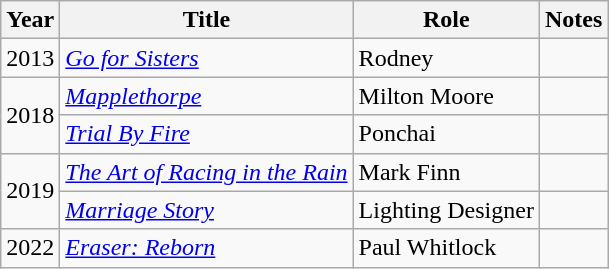<table class="wikitable sortable">
<tr>
<th>Year</th>
<th>Title</th>
<th>Role</th>
<th class="unsortable">Notes</th>
</tr>
<tr>
<td>2013</td>
<td><em><a href='#'>Go for Sisters</a></em></td>
<td>Rodney</td>
<td></td>
</tr>
<tr>
<td rowspan="2">2018</td>
<td><em><a href='#'>Mapplethorpe</a></em></td>
<td>Milton Moore</td>
<td></td>
</tr>
<tr>
<td><a href='#'><em>Trial By Fire</em></a></td>
<td>Ponchai</td>
<td></td>
</tr>
<tr>
<td rowspan="2">2019</td>
<td><a href='#'><em>The Art of Racing in the Rain</em></a></td>
<td>Mark Finn</td>
<td></td>
</tr>
<tr>
<td><em><a href='#'>Marriage Story</a></em></td>
<td>Lighting Designer</td>
<td></td>
</tr>
<tr>
<td>2022</td>
<td><em><a href='#'>Eraser: Reborn</a></em></td>
<td>Paul Whitlock</td>
<td></td>
</tr>
</table>
